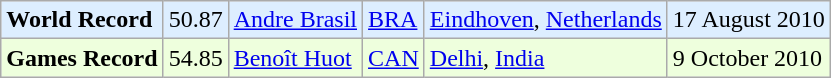<table class="wikitable">
<tr bgcolor = "ddeeff">
<td><strong>World Record</strong></td>
<td>50.87</td>
<td><a href='#'>Andre Brasil</a></td>
<td><a href='#'>BRA</a></td>
<td><a href='#'>Eindhoven</a>, <a href='#'>Netherlands</a></td>
<td>17 August 2010</td>
</tr>
<tr bgcolor = "eeffdd">
<td><strong>Games Record</strong></td>
<td>54.85</td>
<td><a href='#'>Benoît Huot</a></td>
<td><a href='#'>CAN</a></td>
<td><a href='#'>Delhi</a>, <a href='#'>India</a></td>
<td>9 October 2010</td>
</tr>
</table>
